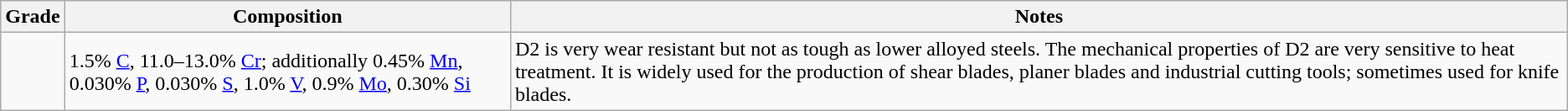<table class="wikitable">
<tr>
<th>Grade</th>
<th>Composition</th>
<th>Notes</th>
</tr>
<tr>
<td></td>
<td>1.5% <a href='#'>C</a>, 11.0–13.0% <a href='#'>Cr</a>; additionally 0.45% <a href='#'>Mn</a>, 0.030% <a href='#'>P</a>, 0.030% <a href='#'>S</a>, 1.0% <a href='#'>V</a>, 0.9% <a href='#'>Mo</a>, 0.30% <a href='#'>Si</a></td>
<td>D2 is very wear resistant but not as tough as lower alloyed steels. The mechanical properties of D2 are very sensitive to heat treatment. It is widely used for the production of shear blades, planer blades and industrial cutting tools; sometimes used for knife blades.</td>
</tr>
</table>
